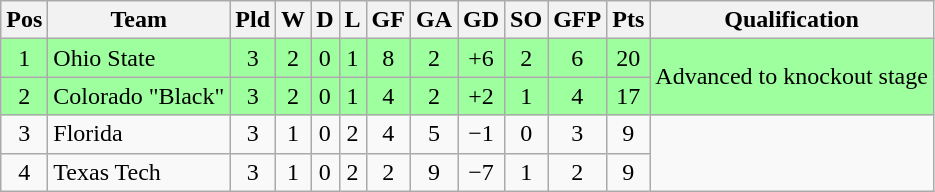<table class="wikitable" style="text-align:center">
<tr>
<th>Pos</th>
<th>Team</th>
<th>Pld</th>
<th>W</th>
<th>D</th>
<th>L</th>
<th>GF</th>
<th>GA</th>
<th>GD</th>
<th>SO</th>
<th>GFP</th>
<th>Pts</th>
<th>Qualification</th>
</tr>
<tr bgcolor="#9eff9e">
<td>1</td>
<td style="text-align:left">Ohio State</td>
<td>3</td>
<td>2</td>
<td>0</td>
<td>1</td>
<td>8</td>
<td>2</td>
<td>+6</td>
<td>2</td>
<td>6</td>
<td>20</td>
<td rowspan="2">Advanced to knockout stage</td>
</tr>
<tr bgcolor="#9eff9e">
<td>2</td>
<td style="text-align:left">Colorado "Black"</td>
<td>3</td>
<td>2</td>
<td>0</td>
<td>1</td>
<td>4</td>
<td>2</td>
<td>+2</td>
<td>1</td>
<td>4</td>
<td>17</td>
</tr>
<tr>
<td>3</td>
<td style="text-align:left">Florida</td>
<td>3</td>
<td>1</td>
<td>0</td>
<td>2</td>
<td>4</td>
<td>5</td>
<td>−1</td>
<td>0</td>
<td>3</td>
<td>9</td>
<td rowspan="2"></td>
</tr>
<tr>
<td>4</td>
<td style="text-align:left">Texas Tech</td>
<td>3</td>
<td>1</td>
<td>0</td>
<td>2</td>
<td>2</td>
<td>9</td>
<td>−7</td>
<td>1</td>
<td>2</td>
<td>9</td>
</tr>
</table>
